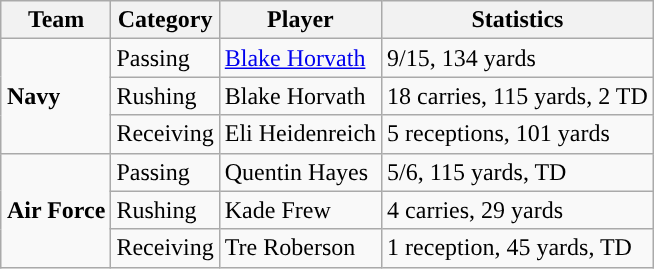<table class="wikitable" style="float: right;">
<tr>
<th>Team</th>
<th>Category</th>
<th>Player</th>
<th>Statistics</th>
</tr>
<tr>
<td rowspan=3><strong>Navy</strong></td>
<td>Passing</td>
<td><a href='#'>Blake Horvath</a></td>
<td>9/15, 134 yards</td>
</tr>
<tr>
<td>Rushing</td>
<td>Blake Horvath</td>
<td>18 carries, 115 yards, 2 TD</td>
</tr>
<tr>
<td>Receiving</td>
<td>Eli Heidenreich</td>
<td>5 receptions, 101 yards</td>
</tr>
<tr>
<td rowspan=3><strong>Air Force</strong></td>
<td>Passing</td>
<td>Quentin Hayes</td>
<td>5/6, 115 yards, TD</td>
</tr>
<tr>
<td>Rushing</td>
<td>Kade Frew</td>
<td>4 carries, 29 yards</td>
</tr>
<tr>
<td>Receiving</td>
<td>Tre Roberson</td>
<td>1 reception, 45 yards, TD</td>
</tr>
</table>
